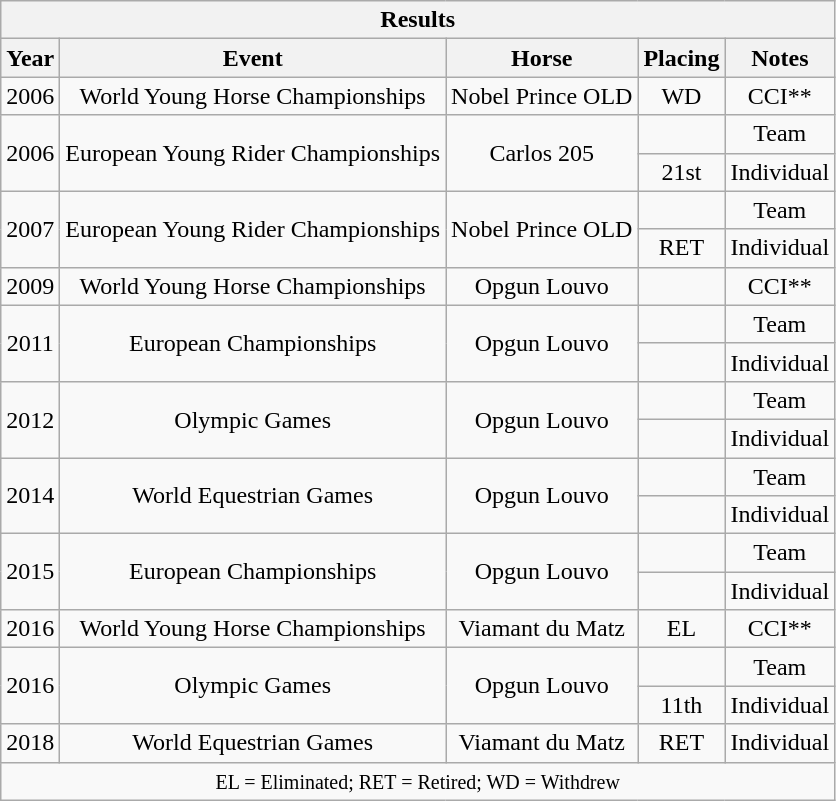<table class="wikitable" style="text-align:center">
<tr>
<th colspan="11" align="center"><strong>Results</strong></th>
</tr>
<tr>
<th>Year</th>
<th>Event</th>
<th>Horse</th>
<th>Placing</th>
<th>Notes</th>
</tr>
<tr>
<td>2006</td>
<td>World Young Horse Championships</td>
<td>Nobel Prince OLD</td>
<td>WD</td>
<td>CCI**</td>
</tr>
<tr>
<td rowspan="2">2006</td>
<td rowspan="2">European Young Rider Championships</td>
<td rowspan="2">Carlos 205</td>
<td></td>
<td>Team</td>
</tr>
<tr>
<td>21st</td>
<td>Individual</td>
</tr>
<tr>
<td rowspan="2">2007</td>
<td rowspan="2">European Young Rider Championships</td>
<td rowspan="2">Nobel Prince OLD</td>
<td></td>
<td>Team</td>
</tr>
<tr>
<td>RET</td>
<td>Individual</td>
</tr>
<tr>
<td>2009</td>
<td>World Young Horse Championships</td>
<td>Opgun Louvo</td>
<td></td>
<td>CCI**</td>
</tr>
<tr>
<td rowspan="2">2011</td>
<td rowspan="2">European Championships</td>
<td rowspan="2">Opgun Louvo</td>
<td></td>
<td>Team</td>
</tr>
<tr>
<td></td>
<td>Individual</td>
</tr>
<tr>
<td rowspan="2">2012</td>
<td rowspan="2">Olympic Games</td>
<td rowspan="2">Opgun Louvo</td>
<td></td>
<td>Team</td>
</tr>
<tr>
<td></td>
<td>Individual</td>
</tr>
<tr>
<td rowspan="2">2014</td>
<td rowspan="2">World Equestrian Games</td>
<td rowspan="2">Opgun Louvo</td>
<td></td>
<td>Team</td>
</tr>
<tr>
<td></td>
<td>Individual</td>
</tr>
<tr>
<td rowspan="2">2015</td>
<td rowspan="2">European Championships</td>
<td rowspan="2">Opgun Louvo</td>
<td></td>
<td>Team</td>
</tr>
<tr>
<td></td>
<td>Individual</td>
</tr>
<tr>
<td>2016</td>
<td>World Young Horse Championships</td>
<td>Viamant du Matz</td>
<td>EL</td>
<td>CCI**</td>
</tr>
<tr>
<td rowspan="2">2016</td>
<td rowspan="2">Olympic Games</td>
<td rowspan="2">Opgun Louvo</td>
<td></td>
<td>Team</td>
</tr>
<tr>
<td>11th</td>
<td>Individual</td>
</tr>
<tr>
<td>2018</td>
<td>World Equestrian Games</td>
<td>Viamant du Matz</td>
<td>RET</td>
<td>Individual</td>
</tr>
<tr>
<td colspan="11" align="center"><small> EL = Eliminated; RET = Retired; WD = Withdrew </small></td>
</tr>
</table>
